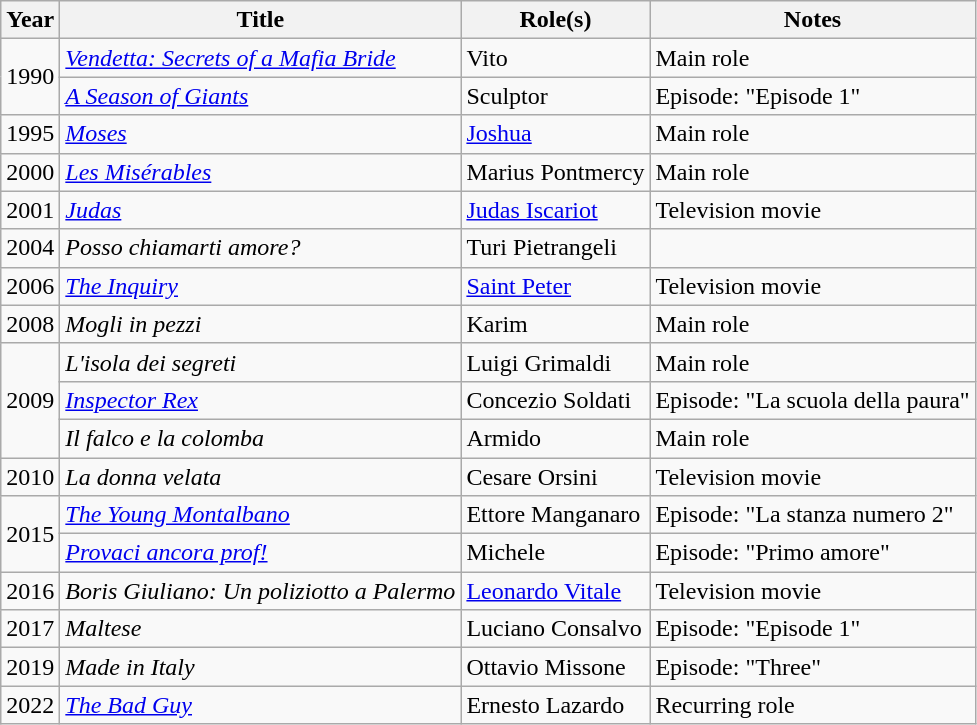<table class="wikitable plainrowheaders sortable">
<tr>
<th scope="col">Year</th>
<th scope="col">Title</th>
<th scope="col">Role(s)</th>
<th scope="col" class="unsortable">Notes</th>
</tr>
<tr>
<td rowspan="2">1990</td>
<td><em><a href='#'>Vendetta: Secrets of a Mafia Bride</a></em></td>
<td>Vito</td>
<td>Main role</td>
</tr>
<tr>
<td><em><a href='#'>A Season of Giants</a></em></td>
<td>Sculptor</td>
<td>Episode: "Episode 1"</td>
</tr>
<tr>
<td>1995</td>
<td><em><a href='#'>Moses</a></em></td>
<td><a href='#'>Joshua</a></td>
<td>Main role</td>
</tr>
<tr>
<td>2000</td>
<td><em><a href='#'>Les Misérables</a></em></td>
<td>Marius Pontmercy</td>
<td>Main role</td>
</tr>
<tr>
<td>2001</td>
<td><em><a href='#'>Judas</a></em></td>
<td><a href='#'>Judas Iscariot</a></td>
<td>Television movie</td>
</tr>
<tr>
<td>2004</td>
<td><em>Posso chiamarti amore?</em></td>
<td>Turi Pietrangeli</td>
<td></td>
</tr>
<tr>
<td>2006</td>
<td><em><a href='#'>The Inquiry</a></em></td>
<td><a href='#'>Saint Peter</a></td>
<td>Television movie</td>
</tr>
<tr>
<td>2008</td>
<td><em>Mogli in pezzi</em></td>
<td>Karim</td>
<td>Main role</td>
</tr>
<tr>
<td rowspan="3">2009</td>
<td><em>L'isola dei segreti</em></td>
<td>Luigi Grimaldi</td>
<td>Main role</td>
</tr>
<tr>
<td><em><a href='#'>Inspector Rex</a></em></td>
<td>Concezio Soldati</td>
<td>Episode: "La scuola della paura"</td>
</tr>
<tr>
<td><em>Il falco e la colomba</em></td>
<td>Armido</td>
<td>Main role</td>
</tr>
<tr>
<td>2010</td>
<td><em>La donna velata</em></td>
<td>Cesare Orsini</td>
<td>Television movie</td>
</tr>
<tr>
<td rowspan="2">2015</td>
<td><em><a href='#'>The Young Montalbano</a></em></td>
<td>Ettore Manganaro</td>
<td>Episode: "La stanza numero 2"</td>
</tr>
<tr>
<td><em><a href='#'>Provaci ancora prof!</a></em></td>
<td>Michele</td>
<td>Episode: "Primo amore"</td>
</tr>
<tr>
<td>2016</td>
<td><em>Boris Giuliano: Un poliziotto a Palermo</em></td>
<td><a href='#'>Leonardo Vitale</a></td>
<td>Television movie</td>
</tr>
<tr>
<td>2017</td>
<td><em>Maltese</em></td>
<td>Luciano Consalvo</td>
<td>Episode: "Episode 1"</td>
</tr>
<tr>
<td>2019</td>
<td><em>Made in Italy</em></td>
<td>Ottavio Missone</td>
<td>Episode: "Three"</td>
</tr>
<tr>
<td>2022</td>
<td><em><a href='#'>The Bad Guy</a></em></td>
<td>Ernesto Lazardo</td>
<td>Recurring role</td>
</tr>
</table>
